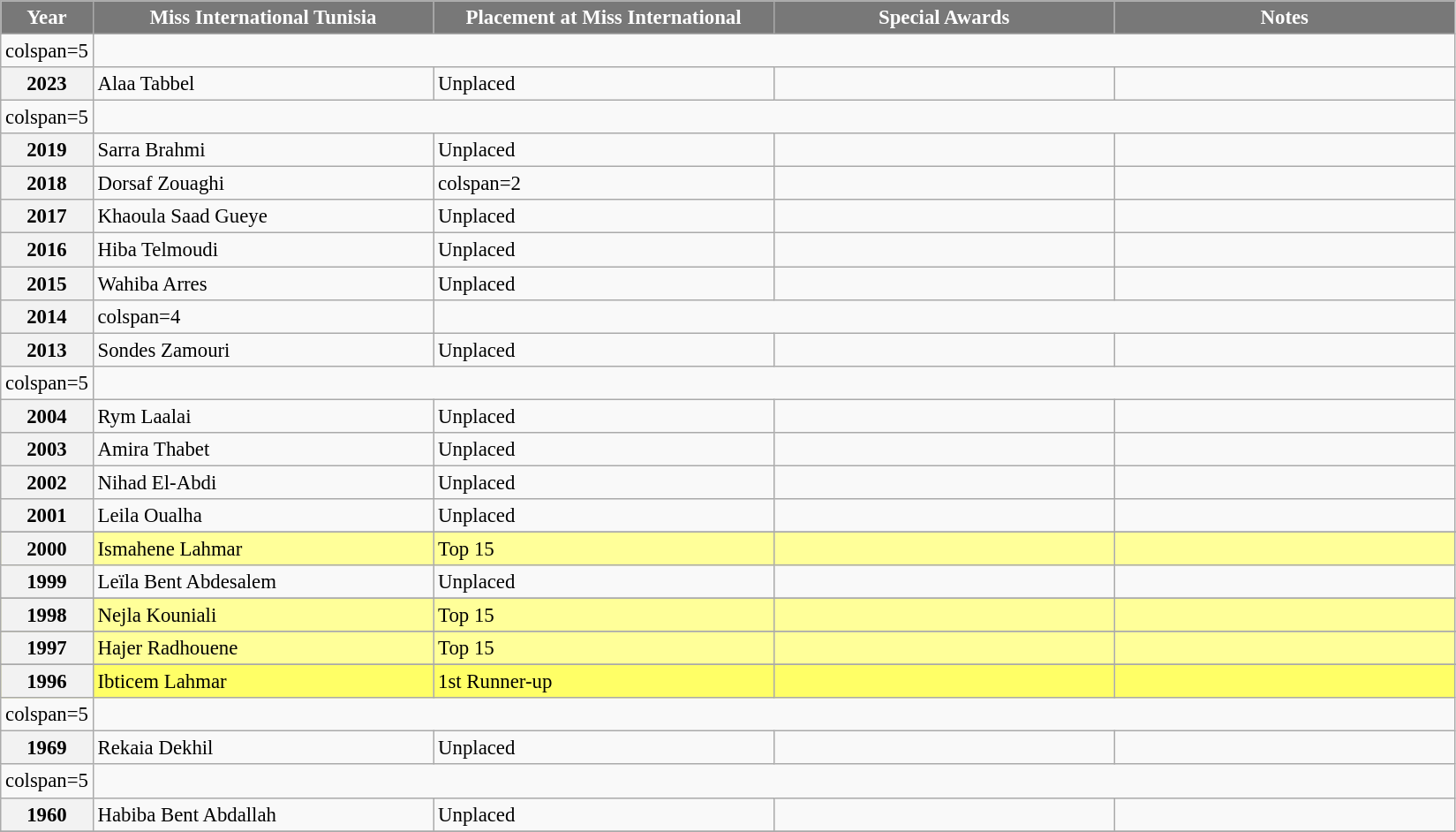<table class="wikitable " style="font-size: 95%;">
<tr>
<th width="60" style="background-color:#787878;color:#FFFFFF;">Year</th>
<th width="250" style="background-color:#787878;color:#FFFFFF;">Miss International Tunisia</th>
<th width="250" style="background-color:#787878;color:#FFFFFF;">Placement at Miss International</th>
<th width="250" style="background-color:#787878;color:#FFFFFF;">Special Awards</th>
<th width="250" style="background-color:#787878;color:#FFFFFF;">Notes</th>
</tr>
<tr>
<td>colspan=5 </td>
</tr>
<tr>
<th>2023</th>
<td>Alaa Tabbel</td>
<td>Unplaced</td>
<td></td>
<td></td>
</tr>
<tr>
<td>colspan=5 </td>
</tr>
<tr>
<th>2019</th>
<td>Sarra Brahmi</td>
<td>Unplaced</td>
<td></td>
<td></td>
</tr>
<tr>
<th>2018</th>
<td>Dorsaf Zouaghi</td>
<td>colspan=2 </td>
<td></td>
</tr>
<tr>
<th>2017</th>
<td>Khaoula Saad Gueye</td>
<td>Unplaced</td>
<td></td>
<td></td>
</tr>
<tr>
<th>2016</th>
<td>Hiba Telmoudi</td>
<td>Unplaced</td>
<td></td>
<td></td>
</tr>
<tr>
<th>2015</th>
<td>Wahiba Arres</td>
<td>Unplaced</td>
<td></td>
<td></td>
</tr>
<tr>
<th>2014</th>
<td>colspan=4 </td>
</tr>
<tr>
<th>2013</th>
<td>Sondes Zamouri</td>
<td>Unplaced</td>
<td></td>
<td></td>
</tr>
<tr>
<td>colspan=5 </td>
</tr>
<tr>
<th>2004</th>
<td>Rym Laalai</td>
<td>Unplaced</td>
<td></td>
<td></td>
</tr>
<tr>
<th>2003</th>
<td>Amira Thabet</td>
<td>Unplaced</td>
<td></td>
<td></td>
</tr>
<tr>
<th>2002</th>
<td>Nihad El-Abdi</td>
<td>Unplaced</td>
<td></td>
<td></td>
</tr>
<tr>
<th>2001</th>
<td>Leila Oualha</td>
<td>Unplaced</td>
<td></td>
<td></td>
</tr>
<tr>
</tr>
<tr style="background-color:#FFFF99; ">
<th>2000</th>
<td>Ismahene Lahmar</td>
<td>Top 15</td>
<td></td>
<td></td>
</tr>
<tr>
<th>1999</th>
<td>Leïla Bent Abdesalem</td>
<td>Unplaced</td>
<td></td>
<td></td>
</tr>
<tr>
</tr>
<tr style="background-color:#FFFF99; ">
<th>1998</th>
<td>Nejla Kouniali</td>
<td>Top 15</td>
<td></td>
<td></td>
</tr>
<tr>
</tr>
<tr style="background-color:#FFFF99; ">
<th>1997</th>
<td>Hajer Radhouene</td>
<td>Top 15</td>
<td></td>
<td></td>
</tr>
<tr>
</tr>
<tr style="background-color:#FFFF66;">
<th>1996</th>
<td>Ibticem Lahmar</td>
<td>1st Runner-up</td>
<td></td>
<td></td>
</tr>
<tr>
<td>colspan=5 </td>
</tr>
<tr>
<th>1969</th>
<td>Rekaia Dekhil</td>
<td>Unplaced</td>
<td></td>
<td></td>
</tr>
<tr>
<td>colspan=5 </td>
</tr>
<tr>
<th>1960</th>
<td>Habiba Bent Abdallah</td>
<td>Unplaced</td>
<td></td>
<td></td>
</tr>
<tr>
</tr>
</table>
